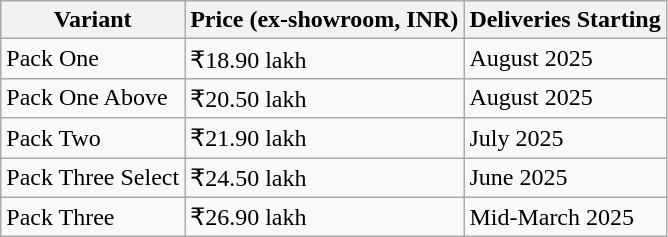<table class="wikitable">
<tr>
<th>Variant</th>
<th>Price (ex-showroom, INR)</th>
<th>Deliveries Starting</th>
</tr>
<tr>
<td>Pack One</td>
<td>₹18.90 lakh</td>
<td>August 2025</td>
</tr>
<tr>
<td>Pack One Above</td>
<td>₹20.50 lakh</td>
<td>August 2025</td>
</tr>
<tr>
<td>Pack Two</td>
<td>₹21.90 lakh</td>
<td>July 2025</td>
</tr>
<tr>
<td>Pack Three Select</td>
<td>₹24.50 lakh</td>
<td>June 2025</td>
</tr>
<tr>
<td>Pack Three</td>
<td>₹26.90 lakh</td>
<td>Mid-March 2025</td>
</tr>
</table>
